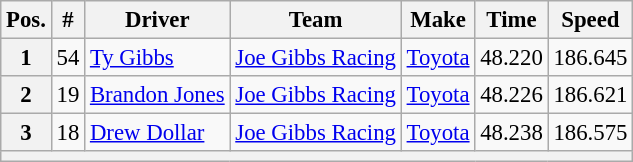<table class="wikitable" style="font-size:95%">
<tr>
<th>Pos.</th>
<th>#</th>
<th>Driver</th>
<th>Team</th>
<th>Make</th>
<th>Time</th>
<th>Speed</th>
</tr>
<tr>
<th>1</th>
<td>54</td>
<td><a href='#'>Ty Gibbs</a></td>
<td><a href='#'>Joe Gibbs Racing</a></td>
<td><a href='#'>Toyota</a></td>
<td>48.220</td>
<td>186.645</td>
</tr>
<tr>
<th>2</th>
<td>19</td>
<td><a href='#'>Brandon Jones</a></td>
<td><a href='#'>Joe Gibbs Racing</a></td>
<td><a href='#'>Toyota</a></td>
<td>48.226</td>
<td>186.621</td>
</tr>
<tr>
<th>3</th>
<td>18</td>
<td><a href='#'>Drew Dollar</a></td>
<td><a href='#'>Joe Gibbs Racing</a></td>
<td><a href='#'>Toyota</a></td>
<td>48.238</td>
<td>186.575</td>
</tr>
<tr>
<th colspan="7"></th>
</tr>
</table>
